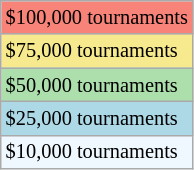<table class="wikitable" style="font-size:85%">
<tr bgcolor="#f88379">
<td>$100,000 tournaments</td>
</tr>
<tr bgcolor="#f7e98e">
<td>$75,000 tournaments</td>
</tr>
<tr bgcolor="#addfad">
<td>$50,000 tournaments</td>
</tr>
<tr bgcolor="lightblue">
<td>$25,000 tournaments</td>
</tr>
<tr bgcolor="#f0f8ff">
<td>$10,000 tournaments</td>
</tr>
</table>
